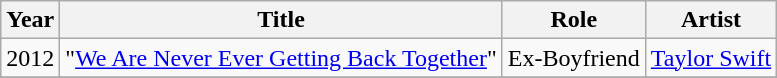<table class="wikitable">
<tr>
<th>Year</th>
<th>Title</th>
<th>Role</th>
<th>Artist</th>
</tr>
<tr>
<td>2012</td>
<td>"<a href='#'>We Are Never Ever Getting Back Together</a>"</td>
<td>Ex-Boyfriend</td>
<td><a href='#'>Taylor Swift</a></td>
</tr>
<tr>
</tr>
</table>
